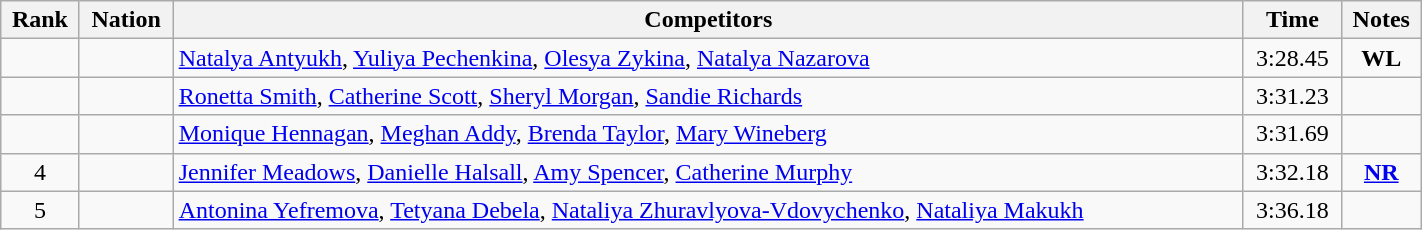<table class="wikitable sortable" width=75% style="text-align:center">
<tr>
<th>Rank</th>
<th>Nation</th>
<th>Competitors</th>
<th>Time</th>
<th>Notes</th>
</tr>
<tr>
<td></td>
<td align=left></td>
<td align=left><a href='#'>Natalya Antyukh</a>, <a href='#'>Yuliya Pechenkina</a>, <a href='#'>Olesya Zykina</a>, <a href='#'>Natalya Nazarova</a></td>
<td>3:28.45</td>
<td><strong>WL</strong></td>
</tr>
<tr>
<td></td>
<td align=left></td>
<td align=left><a href='#'>Ronetta Smith</a>, <a href='#'>Catherine Scott</a>, <a href='#'>Sheryl Morgan</a>, <a href='#'>Sandie Richards</a></td>
<td>3:31.23</td>
<td></td>
</tr>
<tr>
<td></td>
<td align=left></td>
<td align=left><a href='#'>Monique Hennagan</a>, <a href='#'>Meghan Addy</a>, <a href='#'>Brenda Taylor</a>, <a href='#'>Mary Wineberg</a></td>
<td>3:31.69</td>
<td></td>
</tr>
<tr>
<td>4</td>
<td align=left></td>
<td align=left><a href='#'>Jennifer Meadows</a>, <a href='#'>Danielle Halsall</a>, <a href='#'>Amy Spencer</a>, <a href='#'>Catherine Murphy</a></td>
<td>3:32.18</td>
<td><strong><a href='#'>NR</a></strong></td>
</tr>
<tr>
<td>5</td>
<td align=left></td>
<td align=left><a href='#'>Antonina Yefremova</a>, <a href='#'>Tetyana Debela</a>, <a href='#'>Nataliya Zhuravlyova-Vdovychenko</a>, <a href='#'>Nataliya Makukh</a></td>
<td>3:36.18</td>
<td></td>
</tr>
</table>
